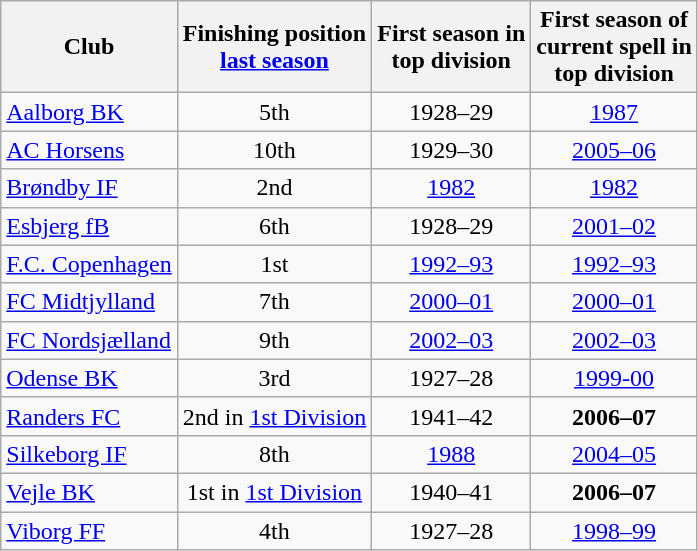<table class="wikitable" style="text-align:center;">
<tr>
<th>Club<br></th>
<th>Finishing position<br><a href='#'>last season</a></th>
<th>First season in<br>top division</th>
<th>First season of<br>current spell in<br>top division</th>
</tr>
<tr>
<td style="text-align:left;"><a href='#'>Aalborg BK</a></td>
<td>5th</td>
<td>1928–29</td>
<td><a href='#'>1987</a></td>
</tr>
<tr>
<td style="text-align:left;"><a href='#'>AC Horsens</a></td>
<td>10th</td>
<td>1929–30</td>
<td><a href='#'>2005–06</a></td>
</tr>
<tr>
<td style="text-align:left;"><a href='#'>Brøndby IF</a></td>
<td>2nd</td>
<td><a href='#'>1982</a></td>
<td><a href='#'>1982</a></td>
</tr>
<tr>
<td style="text-align:left;"><a href='#'>Esbjerg fB</a></td>
<td>6th</td>
<td>1928–29</td>
<td><a href='#'>2001–02</a></td>
</tr>
<tr>
<td style="text-align:left;"><a href='#'>F.C. Copenhagen</a></td>
<td>1st</td>
<td><a href='#'>1992–93</a></td>
<td><a href='#'>1992–93</a></td>
</tr>
<tr>
<td style="text-align:left;"><a href='#'>FC Midtjylland</a></td>
<td>7th</td>
<td><a href='#'>2000–01</a></td>
<td><a href='#'>2000–01</a></td>
</tr>
<tr>
<td style="text-align:left;"><a href='#'>FC Nordsjælland</a></td>
<td>9th</td>
<td><a href='#'>2002–03</a></td>
<td><a href='#'>2002–03</a></td>
</tr>
<tr>
<td style="text-align:left;"><a href='#'>Odense BK</a></td>
<td>3rd</td>
<td>1927–28</td>
<td><a href='#'>1999-00</a></td>
</tr>
<tr>
<td style="text-align:left;"><a href='#'>Randers FC</a></td>
<td>2nd in <a href='#'>1st Division</a></td>
<td>1941–42</td>
<td><strong>2006–07</strong></td>
</tr>
<tr>
<td style="text-align:left;"><a href='#'>Silkeborg IF</a></td>
<td>8th</td>
<td><a href='#'>1988</a></td>
<td><a href='#'>2004–05</a></td>
</tr>
<tr>
<td style="text-align:left;"><a href='#'>Vejle BK</a></td>
<td>1st in <a href='#'>1st Division</a></td>
<td>1940–41</td>
<td><strong>2006–07</strong></td>
</tr>
<tr>
<td style="text-align:left;"><a href='#'>Viborg FF</a></td>
<td>4th</td>
<td>1927–28</td>
<td><a href='#'>1998–99</a></td>
</tr>
</table>
